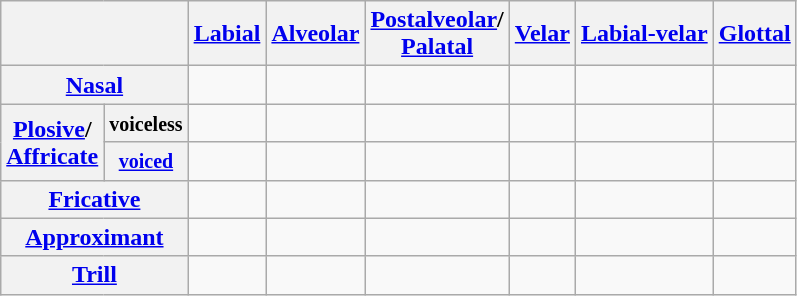<table class="wikitable" style="text-align:center">
<tr>
<th colspan="2"></th>
<th><a href='#'>Labial</a></th>
<th><a href='#'>Alveolar</a></th>
<th><a href='#'>Postalveolar</a>/<br><a href='#'>Palatal</a></th>
<th><a href='#'>Velar</a></th>
<th><a href='#'>Labial-velar</a></th>
<th><a href='#'>Glottal</a></th>
</tr>
<tr>
<th colspan="2"><a href='#'>Nasal</a></th>
<td></td>
<td></td>
<td></td>
<td></td>
<td></td>
<td></td>
</tr>
<tr>
<th rowspan="2"><a href='#'>Plosive</a>/<br><a href='#'>Affricate</a></th>
<th><small>voiceless</small></th>
<td></td>
<td></td>
<td></td>
<td></td>
<td></td>
<td></td>
</tr>
<tr>
<th><a href='#'><small>voiced</small></a></th>
<td></td>
<td></td>
<td></td>
<td></td>
<td></td>
<td></td>
</tr>
<tr>
<th colspan="2"><a href='#'>Fricative</a></th>
<td></td>
<td></td>
<td></td>
<td></td>
<td></td>
<td></td>
</tr>
<tr>
<th colspan="2"><a href='#'>Approximant</a></th>
<td></td>
<td></td>
<td></td>
<td></td>
<td></td>
<td></td>
</tr>
<tr>
<th colspan="2"><a href='#'>Trill</a></th>
<td></td>
<td></td>
<td></td>
<td></td>
<td></td>
<td></td>
</tr>
</table>
